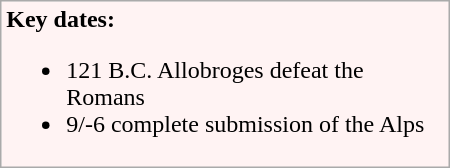<table class="wikitable droite" width="300">
<tr>
<td bgcolor="#fff3f3" width="100%"><strong>Key dates:</strong><br><ul><li>121 B.C. Allobroges defeat the Romans</li><li>9/-6 complete submission of the Alps</li></ul></td>
</tr>
</table>
